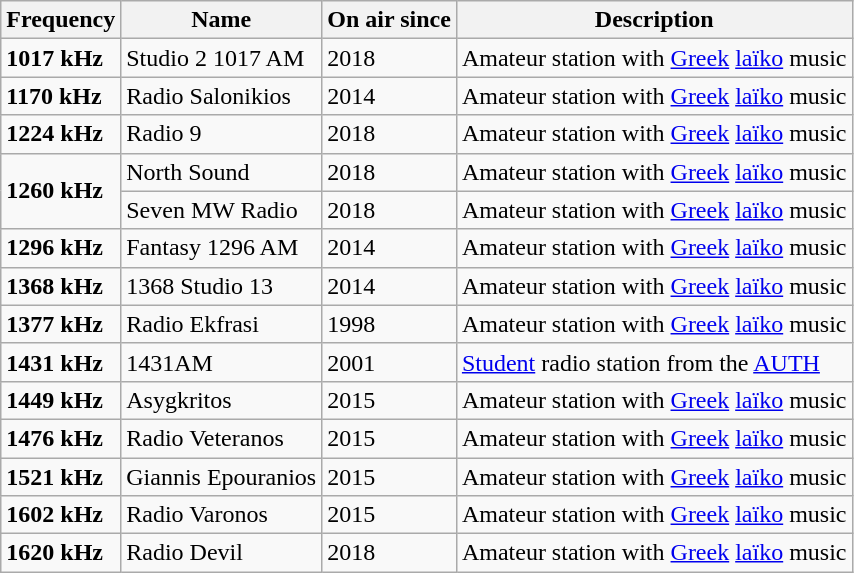<table class="wikitable">
<tr>
<th>Frequency</th>
<th>Name</th>
<th>On air since</th>
<th>Description</th>
</tr>
<tr>
<td><strong>1017 kHz</strong></td>
<td>Studio 2 1017 AM</td>
<td>2018</td>
<td>Amateur station with <a href='#'>Greek</a> <a href='#'>laïko</a> music</td>
</tr>
<tr>
<td><strong>1170 kHz</strong></td>
<td>Radio Salonikios</td>
<td>2014</td>
<td>Amateur station with <a href='#'>Greek</a> <a href='#'>laïko</a> music</td>
</tr>
<tr>
<td><strong>1224 kHz</strong></td>
<td>Radio 9</td>
<td>2018</td>
<td>Amateur station with <a href='#'>Greek</a> <a href='#'>laïko</a> music</td>
</tr>
<tr>
<td rowspan="2"><strong>1260 kHz</strong></td>
<td>North Sound</td>
<td>2018</td>
<td>Amateur station with <a href='#'>Greek</a> <a href='#'>laïko</a> music</td>
</tr>
<tr>
<td>Seven MW Radio</td>
<td>2018</td>
<td>Amateur station with <a href='#'>Greek</a> <a href='#'>laïko</a> music</td>
</tr>
<tr>
<td><strong>1296 kHz</strong></td>
<td>Fantasy 1296 AM</td>
<td>2014</td>
<td>Amateur station with <a href='#'>Greek</a> <a href='#'>laïko</a> music</td>
</tr>
<tr>
<td><strong>1368 kHz</strong></td>
<td>1368 Studio 13</td>
<td>2014</td>
<td>Amateur station with <a href='#'>Greek</a> <a href='#'>laïko</a> music</td>
</tr>
<tr>
<td><strong>1377 kHz</strong></td>
<td>Radio Ekfrasi</td>
<td>1998</td>
<td>Amateur station with <a href='#'>Greek</a> <a href='#'>laïko</a> music</td>
</tr>
<tr>
<td><strong>1431 kHz</strong></td>
<td>1431AM</td>
<td>2001</td>
<td><a href='#'>Student</a> radio station from the <a href='#'>AUTH</a></td>
</tr>
<tr>
<td><strong>1449 kHz</strong></td>
<td>Asygkritos</td>
<td>2015</td>
<td>Amateur station with <a href='#'>Greek</a> <a href='#'>laïko</a> music</td>
</tr>
<tr>
<td><strong>1476 kHz</strong></td>
<td>Radio Veteranos</td>
<td>2015</td>
<td>Amateur station with <a href='#'>Greek</a> <a href='#'>laïko</a> music</td>
</tr>
<tr>
<td><strong>1521 kHz</strong></td>
<td>Giannis Epouranios</td>
<td>2015</td>
<td>Amateur station with <a href='#'>Greek</a> <a href='#'>laïko</a> music</td>
</tr>
<tr>
<td><strong>1602 kHz</strong></td>
<td>Radio Varonos</td>
<td>2015</td>
<td>Amateur station with <a href='#'>Greek</a> <a href='#'>laïko</a> music</td>
</tr>
<tr>
<td><strong>1620 kHz</strong></td>
<td>Radio Devil</td>
<td>2018</td>
<td>Amateur station with <a href='#'>Greek</a> <a href='#'>laïko</a> music</td>
</tr>
</table>
